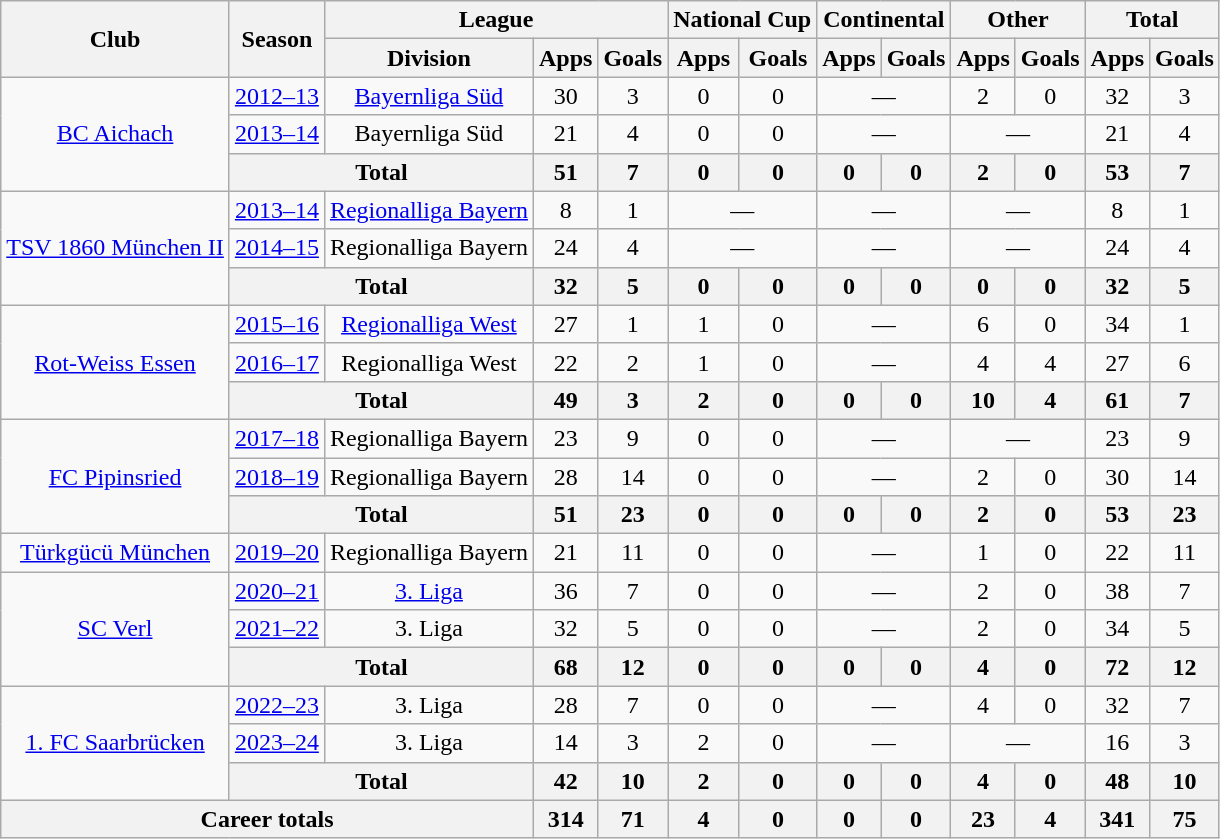<table class="wikitable" style="text-align:center">
<tr>
<th rowspan="2">Club</th>
<th rowspan="2">Season</th>
<th colspan="3">League</th>
<th colspan="2">National Cup</th>
<th colspan="2">Continental</th>
<th colspan="2">Other</th>
<th colspan="2">Total</th>
</tr>
<tr>
<th>Division</th>
<th>Apps</th>
<th>Goals</th>
<th>Apps</th>
<th>Goals</th>
<th>Apps</th>
<th>Goals</th>
<th>Apps</th>
<th>Goals</th>
<th>Apps</th>
<th>Goals</th>
</tr>
<tr>
<td rowspan="3"><a href='#'>BC Aichach</a></td>
<td><a href='#'>2012–13</a></td>
<td><a href='#'>Bayernliga Süd</a></td>
<td>30</td>
<td>3</td>
<td>0</td>
<td>0</td>
<td colspan="2">—</td>
<td>2</td>
<td>0</td>
<td>32</td>
<td>3</td>
</tr>
<tr>
<td><a href='#'>2013–14</a></td>
<td>Bayernliga Süd</td>
<td>21</td>
<td>4</td>
<td>0</td>
<td>0</td>
<td colspan="2">—</td>
<td colspan="2">—</td>
<td>21</td>
<td>4</td>
</tr>
<tr>
<th colspan="2">Total</th>
<th>51</th>
<th>7</th>
<th>0</th>
<th>0</th>
<th>0</th>
<th>0</th>
<th>2</th>
<th>0</th>
<th>53</th>
<th>7</th>
</tr>
<tr>
<td rowspan="3"><a href='#'>TSV 1860 München II</a></td>
<td><a href='#'>2013–14</a></td>
<td><a href='#'>Regionalliga Bayern</a></td>
<td>8</td>
<td>1</td>
<td colspan="2">—</td>
<td colspan="2">—</td>
<td colspan="2">—</td>
<td>8</td>
<td>1</td>
</tr>
<tr>
<td><a href='#'>2014–15</a></td>
<td>Regionalliga Bayern</td>
<td>24</td>
<td>4</td>
<td colspan="2">—</td>
<td colspan="2">—</td>
<td colspan="2">—</td>
<td>24</td>
<td>4</td>
</tr>
<tr>
<th colspan="2">Total</th>
<th>32</th>
<th>5</th>
<th>0</th>
<th>0</th>
<th>0</th>
<th>0</th>
<th>0</th>
<th>0</th>
<th>32</th>
<th>5</th>
</tr>
<tr>
<td rowspan="3"><a href='#'>Rot-Weiss Essen</a></td>
<td><a href='#'>2015–16</a></td>
<td><a href='#'>Regionalliga West</a></td>
<td>27</td>
<td>1</td>
<td>1</td>
<td>0</td>
<td colspan="2">—</td>
<td>6</td>
<td>0</td>
<td>34</td>
<td>1</td>
</tr>
<tr>
<td><a href='#'>2016–17</a></td>
<td>Regionalliga West</td>
<td>22</td>
<td>2</td>
<td>1</td>
<td>0</td>
<td colspan="2">—</td>
<td>4</td>
<td>4</td>
<td>27</td>
<td>6</td>
</tr>
<tr>
<th colspan="2">Total</th>
<th>49</th>
<th>3</th>
<th>2</th>
<th>0</th>
<th>0</th>
<th>0</th>
<th>10</th>
<th>4</th>
<th>61</th>
<th>7</th>
</tr>
<tr>
<td rowspan="3"><a href='#'>FC Pipinsried</a></td>
<td><a href='#'>2017–18</a></td>
<td>Regionalliga Bayern</td>
<td>23</td>
<td>9</td>
<td>0</td>
<td>0</td>
<td colspan="2">—</td>
<td colspan="2">—</td>
<td>23</td>
<td>9</td>
</tr>
<tr>
<td><a href='#'>2018–19</a></td>
<td>Regionalliga Bayern</td>
<td>28</td>
<td>14</td>
<td>0</td>
<td>0</td>
<td colspan="2">—</td>
<td>2</td>
<td>0</td>
<td>30</td>
<td>14</td>
</tr>
<tr>
<th colspan="2">Total</th>
<th>51</th>
<th>23</th>
<th>0</th>
<th>0</th>
<th>0</th>
<th>0</th>
<th>2</th>
<th>0</th>
<th>53</th>
<th>23</th>
</tr>
<tr>
<td><a href='#'>Türkgücü München</a></td>
<td><a href='#'>2019–20</a></td>
<td>Regionalliga Bayern</td>
<td>21</td>
<td>11</td>
<td>0</td>
<td>0</td>
<td colspan="2">—</td>
<td>1</td>
<td>0</td>
<td>22</td>
<td>11</td>
</tr>
<tr>
<td rowspan="3"><a href='#'>SC Verl</a></td>
<td><a href='#'>2020–21</a></td>
<td><a href='#'>3. Liga</a></td>
<td>36</td>
<td>7</td>
<td>0</td>
<td>0</td>
<td colspan="2">—</td>
<td>2</td>
<td>0</td>
<td>38</td>
<td>7</td>
</tr>
<tr>
<td><a href='#'>2021–22</a></td>
<td>3. Liga</td>
<td>32</td>
<td>5</td>
<td>0</td>
<td>0</td>
<td colspan="2">—</td>
<td>2</td>
<td>0</td>
<td>34</td>
<td>5</td>
</tr>
<tr>
<th colspan="2">Total</th>
<th>68</th>
<th>12</th>
<th>0</th>
<th>0</th>
<th>0</th>
<th>0</th>
<th>4</th>
<th>0</th>
<th>72</th>
<th>12</th>
</tr>
<tr>
<td rowspan="3"><a href='#'>1. FC Saarbrücken</a></td>
<td><a href='#'>2022–23</a></td>
<td>3. Liga</td>
<td>28</td>
<td>7</td>
<td>0</td>
<td>0</td>
<td colspan="2">—</td>
<td>4</td>
<td>0</td>
<td>32</td>
<td>7</td>
</tr>
<tr>
<td><a href='#'>2023–24</a></td>
<td>3. Liga</td>
<td>14</td>
<td>3</td>
<td>2</td>
<td>0</td>
<td colspan="2">—</td>
<td colspan="2">—</td>
<td>16</td>
<td>3</td>
</tr>
<tr>
<th colspan="2">Total</th>
<th>42</th>
<th>10</th>
<th>2</th>
<th>0</th>
<th>0</th>
<th>0</th>
<th>4</th>
<th>0</th>
<th>48</th>
<th>10</th>
</tr>
<tr>
<th colspan="3">Career totals</th>
<th>314</th>
<th>71</th>
<th>4</th>
<th>0</th>
<th>0</th>
<th>0</th>
<th>23</th>
<th>4</th>
<th>341</th>
<th>75</th>
</tr>
</table>
